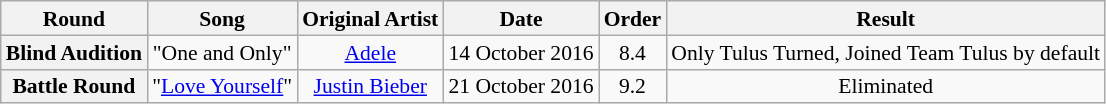<table class="wikitable" style="text-align:center; font-size:90%; line-height:16px;">
<tr>
<th scope="col">Round</th>
<th scope="col">Song</th>
<th scope="col">Original Artist</th>
<th scope="col">Date</th>
<th scope="col">Order</th>
<th scope="col">Result</th>
</tr>
<tr>
<th scope="row">Blind Audition</th>
<td>"One and Only"</td>
<td><a href='#'>Adele</a></td>
<td>14 October 2016</td>
<td>8.4</td>
<td>Only Tulus Turned, Joined Team Tulus by default</td>
</tr>
<tr>
<th scope="row">Battle Round</th>
<td>"<a href='#'>Love Yourself</a>" </td>
<td><a href='#'>Justin Bieber</a></td>
<td>21 October 2016</td>
<td>9.2</td>
<td>Eliminated</td>
</tr>
</table>
